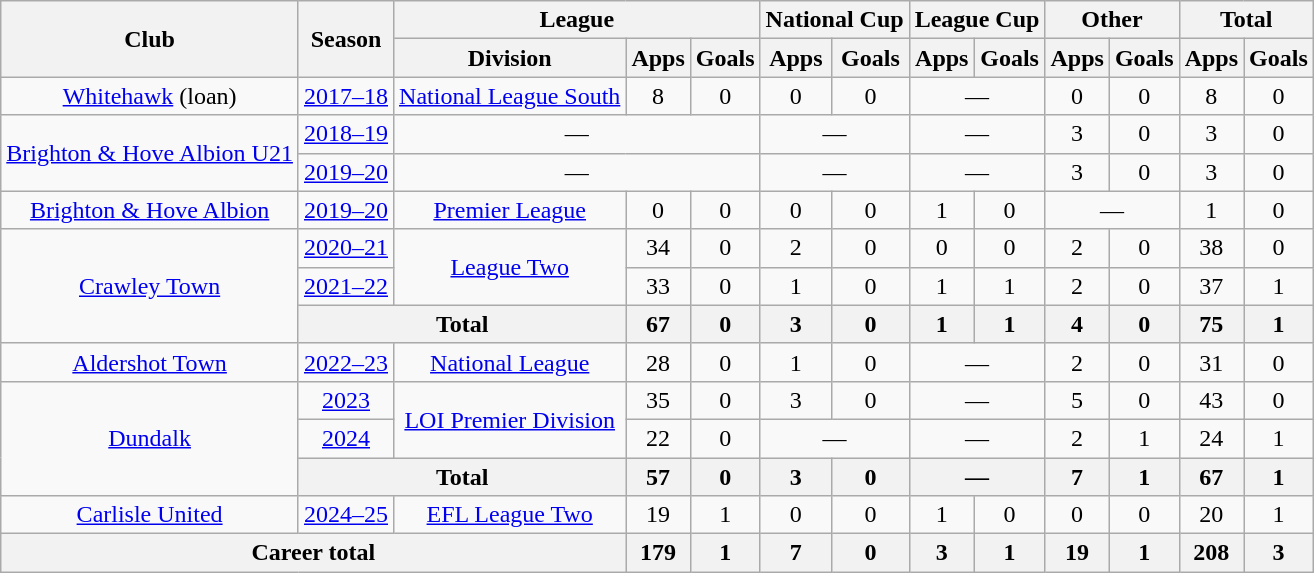<table class="wikitable" style="text-align: center;">
<tr>
<th rowspan="2">Club</th>
<th rowspan="2">Season</th>
<th colspan="3">League</th>
<th colspan="2">National Cup</th>
<th colspan="2">League Cup</th>
<th colspan="2">Other</th>
<th colspan="2">Total</th>
</tr>
<tr>
<th>Division</th>
<th>Apps</th>
<th>Goals</th>
<th>Apps</th>
<th>Goals</th>
<th>Apps</th>
<th>Goals</th>
<th>Apps</th>
<th>Goals</th>
<th>Apps</th>
<th>Goals</th>
</tr>
<tr>
<td><a href='#'>Whitehawk</a> (loan)</td>
<td><a href='#'>2017–18</a></td>
<td><a href='#'>National League South</a></td>
<td>8</td>
<td>0</td>
<td>0</td>
<td>0</td>
<td colspan="2">—</td>
<td>0</td>
<td>0</td>
<td>8</td>
<td>0</td>
</tr>
<tr>
<td rowspan="2"><a href='#'>Brighton & Hove Albion U21</a></td>
<td><a href='#'>2018–19</a></td>
<td colspan="3">—</td>
<td colspan="2">—</td>
<td colspan="2">—</td>
<td>3</td>
<td>0</td>
<td>3</td>
<td>0</td>
</tr>
<tr>
<td><a href='#'>2019–20</a></td>
<td colspan="3">—</td>
<td colspan="2">—</td>
<td colspan="2">—</td>
<td>3</td>
<td>0</td>
<td>3</td>
<td>0</td>
</tr>
<tr>
<td><a href='#'>Brighton & Hove Albion</a></td>
<td><a href='#'>2019–20</a></td>
<td><a href='#'>Premier League</a></td>
<td>0</td>
<td>0</td>
<td>0</td>
<td>0</td>
<td>1</td>
<td>0</td>
<td colspan="2">—</td>
<td>1</td>
<td>0</td>
</tr>
<tr>
<td rowspan="3"><a href='#'>Crawley Town</a></td>
<td><a href='#'>2020–21</a></td>
<td rowspan="2"><a href='#'>League Two</a></td>
<td>34</td>
<td>0</td>
<td>2</td>
<td>0</td>
<td>0</td>
<td>0</td>
<td>2</td>
<td>0</td>
<td>38</td>
<td>0</td>
</tr>
<tr>
<td><a href='#'>2021–22</a></td>
<td>33</td>
<td>0</td>
<td>1</td>
<td>0</td>
<td>1</td>
<td>1</td>
<td>2</td>
<td>0</td>
<td>37</td>
<td>1</td>
</tr>
<tr>
<th colspan="2">Total</th>
<th>67</th>
<th>0</th>
<th>3</th>
<th>0</th>
<th>1</th>
<th>1</th>
<th>4</th>
<th>0</th>
<th>75</th>
<th>1</th>
</tr>
<tr>
<td><a href='#'>Aldershot Town</a></td>
<td><a href='#'>2022–23</a></td>
<td><a href='#'>National League</a></td>
<td>28</td>
<td>0</td>
<td>1</td>
<td>0</td>
<td colspan="2">—</td>
<td>2</td>
<td>0</td>
<td>31</td>
<td>0</td>
</tr>
<tr>
<td rowspan="3"><a href='#'>Dundalk</a></td>
<td><a href='#'>2023</a></td>
<td rowspan="2"><a href='#'>LOI Premier Division</a></td>
<td>35</td>
<td>0</td>
<td>3</td>
<td>0</td>
<td colspan="2">—</td>
<td>5</td>
<td>0</td>
<td>43</td>
<td>0</td>
</tr>
<tr>
<td><a href='#'>2024</a></td>
<td>22</td>
<td>0</td>
<td colspan="2">—</td>
<td colspan="2">—</td>
<td>2</td>
<td>1</td>
<td>24</td>
<td>1</td>
</tr>
<tr>
<th colspan="2">Total</th>
<th>57</th>
<th>0</th>
<th>3</th>
<th>0</th>
<th colspan="2">—</th>
<th>7</th>
<th>1</th>
<th>67</th>
<th>1</th>
</tr>
<tr>
<td><a href='#'>Carlisle United</a></td>
<td><a href='#'>2024–25</a></td>
<td><a href='#'>EFL League Two</a></td>
<td>19</td>
<td>1</td>
<td>0</td>
<td>0</td>
<td>1</td>
<td>0</td>
<td>0</td>
<td>0</td>
<td>20</td>
<td>1</td>
</tr>
<tr>
<th colspan="3">Career total</th>
<th>179</th>
<th>1</th>
<th>7</th>
<th>0</th>
<th>3</th>
<th>1</th>
<th>19</th>
<th>1</th>
<th>208</th>
<th>3</th>
</tr>
</table>
